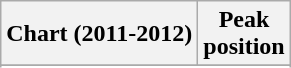<table class="wikitable">
<tr>
<th align="center">Chart (2011-2012)</th>
<th align="center">Peak<br>position</th>
</tr>
<tr>
</tr>
<tr>
</tr>
<tr>
</tr>
</table>
